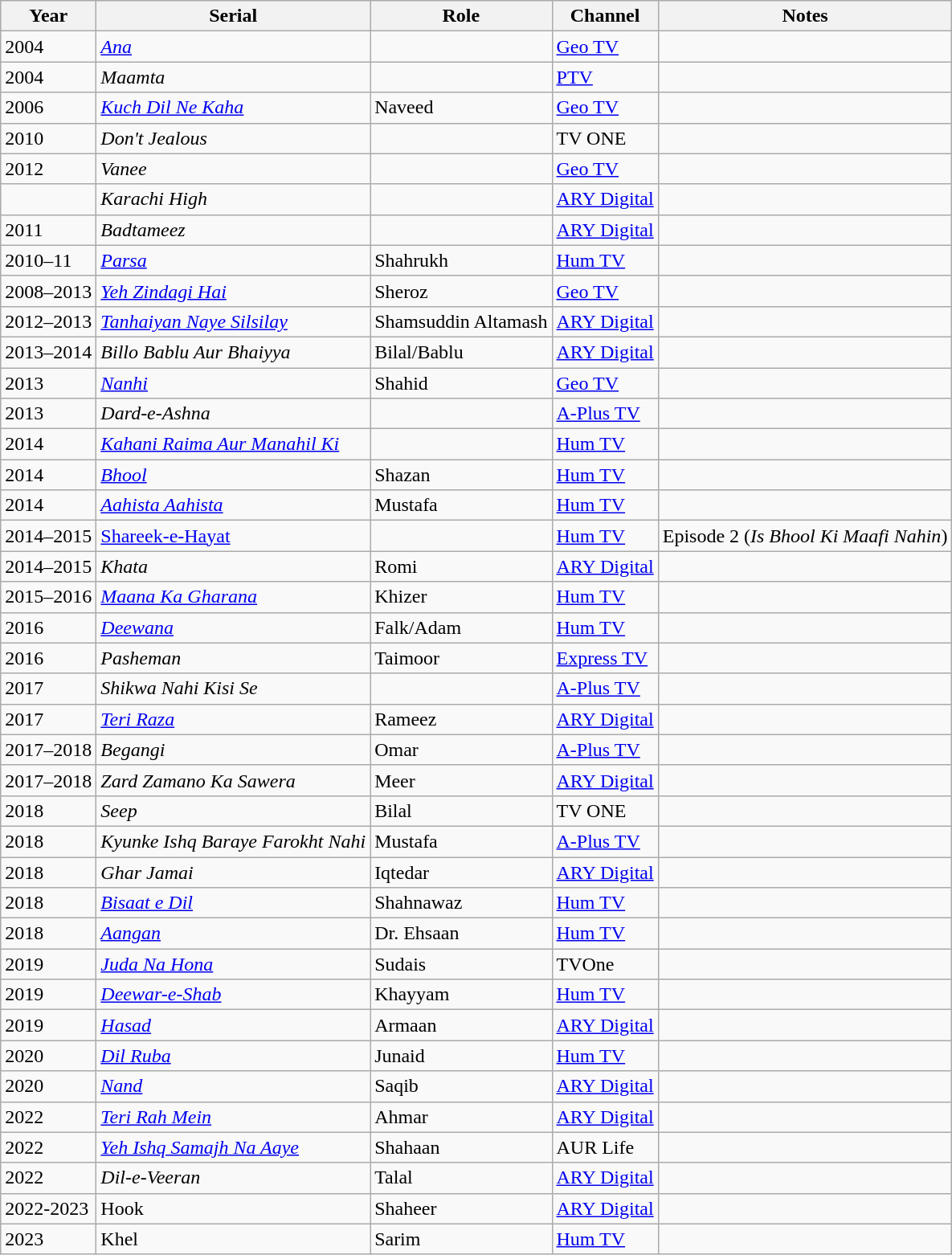<table class="wikitable">
<tr>
<th>Year</th>
<th>Serial</th>
<th>Role</th>
<th>Channel</th>
<th>Notes</th>
</tr>
<tr>
<td>2004</td>
<td><em><a href='#'>Ana</a></em></td>
<td></td>
<td><a href='#'>Geo TV</a></td>
<td></td>
</tr>
<tr>
<td>2004</td>
<td><em>Maamta</em></td>
<td></td>
<td><a href='#'>PTV</a></td>
<td></td>
</tr>
<tr>
<td>2006</td>
<td><em><a href='#'>Kuch Dil Ne Kaha</a></em></td>
<td>Naveed</td>
<td><a href='#'>Geo TV</a></td>
<td></td>
</tr>
<tr>
<td>2010</td>
<td><em>Don't Jealous</em></td>
<td></td>
<td>TV ONE</td>
<td></td>
</tr>
<tr>
<td>2012</td>
<td><em>Vanee</em></td>
<td></td>
<td><a href='#'>Geo TV</a></td>
<td></td>
</tr>
<tr>
<td></td>
<td><em>Karachi High</em></td>
<td></td>
<td><a href='#'>ARY Digital</a></td>
<td></td>
</tr>
<tr>
<td>2011</td>
<td><em>Badtameez</em></td>
<td></td>
<td><a href='#'>ARY Digital</a></td>
<td></td>
</tr>
<tr>
<td>2010–11</td>
<td><em><a href='#'>Parsa</a></em></td>
<td>Shahrukh</td>
<td><a href='#'>Hum TV</a></td>
<td></td>
</tr>
<tr>
<td>2008–2013</td>
<td><em><a href='#'>Yeh Zindagi Hai</a></em></td>
<td>Sheroz</td>
<td><a href='#'>Geo TV</a></td>
<td></td>
</tr>
<tr>
<td>2012–2013</td>
<td><em><a href='#'>Tanhaiyan Naye Silsilay</a></em></td>
<td>Shamsuddin Altamash</td>
<td><a href='#'>ARY Digital</a></td>
<td></td>
</tr>
<tr>
<td>2013–2014</td>
<td><em>Billo Bablu Aur Bhaiyya</em></td>
<td>Bilal/Bablu</td>
<td><a href='#'>ARY Digital</a></td>
<td></td>
</tr>
<tr>
<td>2013</td>
<td><em><a href='#'>Nanhi</a></em></td>
<td>Shahid</td>
<td><a href='#'>Geo TV</a></td>
<td></td>
</tr>
<tr>
<td>2013</td>
<td><em>Dard-e-Ashna</em></td>
<td></td>
<td><a href='#'>A-Plus TV</a></td>
<td></td>
</tr>
<tr>
<td>2014</td>
<td><em><a href='#'>Kahani Raima Aur Manahil Ki</a></em></td>
<td></td>
<td><a href='#'>Hum TV</a></td>
<td></td>
</tr>
<tr>
<td>2014</td>
<td><em><a href='#'>Bhool</a></em></td>
<td>Shazan</td>
<td><a href='#'>Hum TV</a></td>
<td></td>
</tr>
<tr>
<td>2014</td>
<td><em><a href='#'>Aahista Aahista</a></em></td>
<td>Mustafa</td>
<td><a href='#'>Hum TV</a></td>
<td></td>
</tr>
<tr>
<td>2014–2015</td>
<td><a href='#'>Shareek-e-Hayat</a></td>
<td></td>
<td><a href='#'>Hum TV</a></td>
<td>Episode 2 (<em>Is Bhool Ki Maafi Nahin</em>)</td>
</tr>
<tr>
<td>2014–2015</td>
<td><em>Khata</em></td>
<td>Romi</td>
<td><a href='#'>ARY Digital</a></td>
<td></td>
</tr>
<tr>
<td>2015–2016</td>
<td><em><a href='#'>Maana Ka Gharana</a></em></td>
<td>Khizer</td>
<td><a href='#'>Hum TV</a></td>
<td></td>
</tr>
<tr>
<td>2016</td>
<td><em><a href='#'>Deewana</a></em></td>
<td>Falk/Adam</td>
<td><a href='#'>Hum TV</a></td>
<td></td>
</tr>
<tr>
<td>2016</td>
<td><em>Pasheman</em></td>
<td>Taimoor</td>
<td><a href='#'>Express TV</a></td>
<td></td>
</tr>
<tr>
<td>2017</td>
<td><em>Shikwa Nahi Kisi Se</em></td>
<td></td>
<td><a href='#'>A-Plus TV</a></td>
<td></td>
</tr>
<tr>
<td>2017</td>
<td><em><a href='#'>Teri Raza</a></em></td>
<td>Rameez</td>
<td><a href='#'>ARY Digital</a></td>
<td></td>
</tr>
<tr>
<td>2017–2018</td>
<td><em>Begangi</em></td>
<td>Omar</td>
<td><a href='#'>A-Plus TV</a></td>
<td></td>
</tr>
<tr>
<td>2017–2018</td>
<td><em>Zard Zamano Ka Sawera</em></td>
<td>Meer</td>
<td><a href='#'>ARY Digital</a></td>
<td></td>
</tr>
<tr>
<td>2018</td>
<td><em>Seep</em></td>
<td>Bilal</td>
<td>TV ONE</td>
<td></td>
</tr>
<tr>
<td>2018</td>
<td><em>Kyunke Ishq Baraye Farokht Nahi</em></td>
<td>Mustafa</td>
<td><a href='#'>A-Plus TV</a></td>
<td></td>
</tr>
<tr>
<td>2018</td>
<td><em>Ghar Jamai</em></td>
<td>Iqtedar</td>
<td><a href='#'>ARY Digital</a></td>
<td></td>
</tr>
<tr>
<td>2018</td>
<td><em><a href='#'>Bisaat e Dil</a></em></td>
<td>Shahnawaz</td>
<td><a href='#'>Hum TV</a></td>
<td></td>
</tr>
<tr>
<td>2018</td>
<td><em><a href='#'>Aangan</a></em></td>
<td>Dr. Ehsaan</td>
<td><a href='#'>Hum TV</a></td>
<td></td>
</tr>
<tr>
<td>2019</td>
<td><em><a href='#'>Juda Na Hona</a></em></td>
<td>Sudais</td>
<td>TVOne</td>
<td></td>
</tr>
<tr>
<td>2019</td>
<td><em><a href='#'>Deewar-e-Shab</a></em></td>
<td>Khayyam</td>
<td><a href='#'>Hum TV</a></td>
<td></td>
</tr>
<tr>
<td>2019</td>
<td><em><a href='#'>Hasad</a></em></td>
<td>Armaan</td>
<td><a href='#'>ARY Digital</a></td>
<td></td>
</tr>
<tr>
<td>2020</td>
<td><em><a href='#'>Dil Ruba</a></em></td>
<td>Junaid</td>
<td><a href='#'>Hum TV</a></td>
<td></td>
</tr>
<tr>
<td>2020</td>
<td><em><a href='#'>Nand</a></em></td>
<td>Saqib</td>
<td><a href='#'>ARY Digital</a></td>
<td></td>
</tr>
<tr>
<td>2022</td>
<td><em><a href='#'>Teri Rah Mein</a></em></td>
<td>Ahmar</td>
<td><a href='#'>ARY Digital</a></td>
<td></td>
</tr>
<tr>
<td>2022</td>
<td><em><a href='#'>Yeh Ishq Samajh Na Aaye</a></em></td>
<td>Shahaan</td>
<td>AUR Life</td>
<td></td>
</tr>
<tr>
<td>2022</td>
<td><em>Dil-e-Veeran</em></td>
<td>Talal</td>
<td><a href='#'>ARY Digital</a></td>
<td></td>
</tr>
<tr>
<td>2022-2023</td>
<td>Hook</td>
<td>Shaheer</td>
<td><a href='#'>ARY Digital</a></td>
<td></td>
</tr>
<tr>
<td>2023</td>
<td>Khel</td>
<td>Sarim</td>
<td><a href='#'>Hum TV</a></td>
<td></td>
</tr>
</table>
